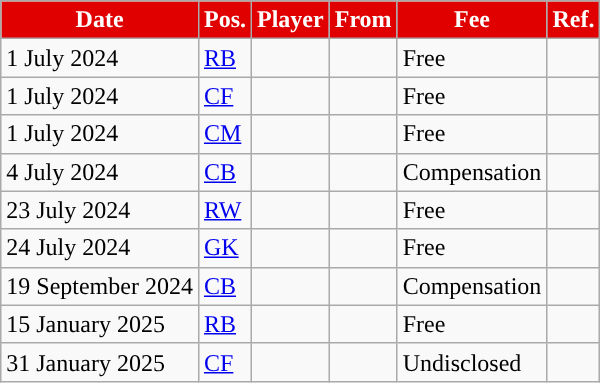<table class="wikitable plainrowheaders sortable">
<tr>
<th style="background:#E00000;color:white;">Date</th>
<th style="background:#E00000;color:white;">Pos.</th>
<th style="background:#E00000;color:white;">Player</th>
<th style="background:#E00000;color:white;">From</th>
<th style="background:#E00000;color:white;">Fee</th>
<th style="background:#E00000;color:white;">Ref.</th>
</tr>
<tr>
<td>1 July 2024</td>
<td><a href='#'>RB</a></td>
<td></td>
<td></td>
<td>Free</td>
<td></td>
</tr>
<tr>
<td>1 July 2024</td>
<td><a href='#'>CF</a></td>
<td></td>
<td></td>
<td>Free</td>
<td></td>
</tr>
<tr>
<td>1 July 2024</td>
<td><a href='#'>CM</a></td>
<td></td>
<td></td>
<td>Free</td>
<td></td>
</tr>
<tr>
<td>4 July 2024</td>
<td><a href='#'>CB</a></td>
<td></td>
<td></td>
<td>Compensation</td>
<td></td>
</tr>
<tr>
<td>23 July 2024</td>
<td><a href='#'>RW</a></td>
<td></td>
<td></td>
<td>Free</td>
<td></td>
</tr>
<tr>
<td>24 July 2024</td>
<td><a href='#'>GK</a></td>
<td></td>
<td></td>
<td>Free</td>
<td></td>
</tr>
<tr>
<td>19 September 2024</td>
<td><a href='#'>CB</a></td>
<td></td>
<td></td>
<td>Compensation</td>
<td></td>
</tr>
<tr>
<td>15 January 2025</td>
<td><a href='#'>RB</a></td>
<td></td>
<td></td>
<td>Free</td>
<td></td>
</tr>
<tr>
<td>31 January 2025</td>
<td><a href='#'>CF</a></td>
<td></td>
<td></td>
<td>Undisclosed</td>
<td></td>
</tr>
</table>
